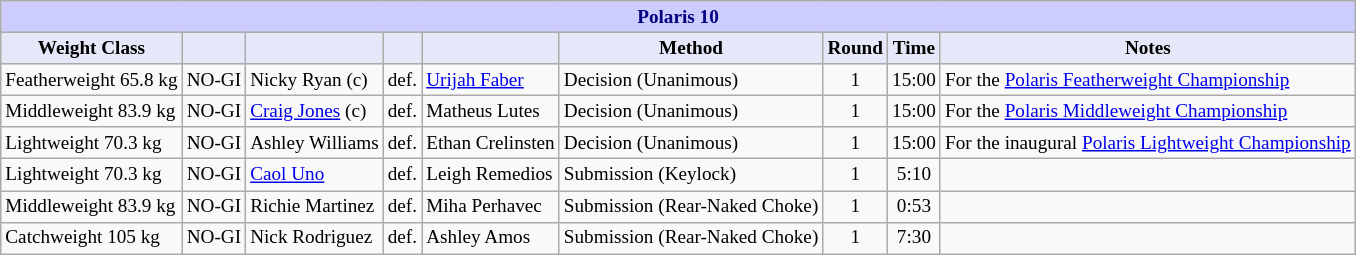<table class="wikitable" style="font-size: 80%;">
<tr>
<th colspan="9" style="background-color: #ccf; color: #000080; text-align: center;"><strong>Polaris 10</strong></th>
</tr>
<tr>
<th colspan="1" style="background-color: #E6E8FA; color: #000000; text-align: center;">Weight Class</th>
<th colspan="1" style="background-color: #E6E8FA; color: #000000; text-align: center;"></th>
<th colspan="1" style="background-color: #E6E8FA; color: #000000; text-align: center;"></th>
<th colspan="1" style="background-color: #E6E8FA; color: #000000; text-align: center;"></th>
<th colspan="1" style="background-color: #E6E8FA; color: #000000; text-align: center;"></th>
<th colspan="1" style="background-color: #E6E8FA; color: #000000; text-align: center;">Method</th>
<th colspan="1" style="background-color: #E6E8FA; color: #000000; text-align: center;">Round</th>
<th colspan="1" style="background-color: #E6E8FA; color: #000000; text-align: center;">Time</th>
<th colspan="1" style="background-color: #E6E8FA; color: #000000; text-align: center;">Notes</th>
</tr>
<tr>
<td>Featherweight 65.8 kg</td>
<td>NO-GI</td>
<td> Nicky Ryan (c)</td>
<td>def.</td>
<td> <a href='#'>Urijah Faber</a></td>
<td>Decision (Unanimous)</td>
<td align=center>1</td>
<td align=center>15:00</td>
<td>For the <a href='#'>Polaris Featherweight Championship</a></td>
</tr>
<tr>
<td>Middleweight 83.9 kg</td>
<td>NO-GI</td>
<td> <a href='#'>Craig Jones</a> (c)</td>
<td>def.</td>
<td> Matheus Lutes</td>
<td>Decision (Unanimous)</td>
<td align=center>1</td>
<td align=center>15:00</td>
<td>For the <a href='#'>Polaris Middleweight Championship</a></td>
</tr>
<tr>
<td>Lightweight 70.3 kg</td>
<td>NO-GI</td>
<td> Ashley Williams</td>
<td>def.</td>
<td> Ethan Crelinsten</td>
<td>Decision (Unanimous)</td>
<td align=center>1</td>
<td align=center>15:00</td>
<td>For the inaugural <a href='#'>Polaris Lightweight Championship</a></td>
</tr>
<tr>
<td>Lightweight 70.3 kg</td>
<td>NO-GI</td>
<td> <a href='#'>Caol Uno</a></td>
<td>def.</td>
<td> Leigh Remedios</td>
<td>Submission (Keylock)</td>
<td align=center>1</td>
<td align=center>5:10</td>
<td></td>
</tr>
<tr>
<td>Middleweight 83.9 kg</td>
<td>NO-GI</td>
<td> Richie Martinez</td>
<td>def.</td>
<td> Miha Perhavec</td>
<td>Submission (Rear-Naked Choke)</td>
<td align=center>1</td>
<td align=center>0:53</td>
<td></td>
</tr>
<tr>
<td>Catchweight 105 kg</td>
<td>NO-GI</td>
<td> Nick Rodriguez</td>
<td>def.</td>
<td> Ashley Amos</td>
<td>Submission (Rear-Naked Choke)</td>
<td align=center>1</td>
<td align=center>7:30</td>
<td></td>
</tr>
</table>
